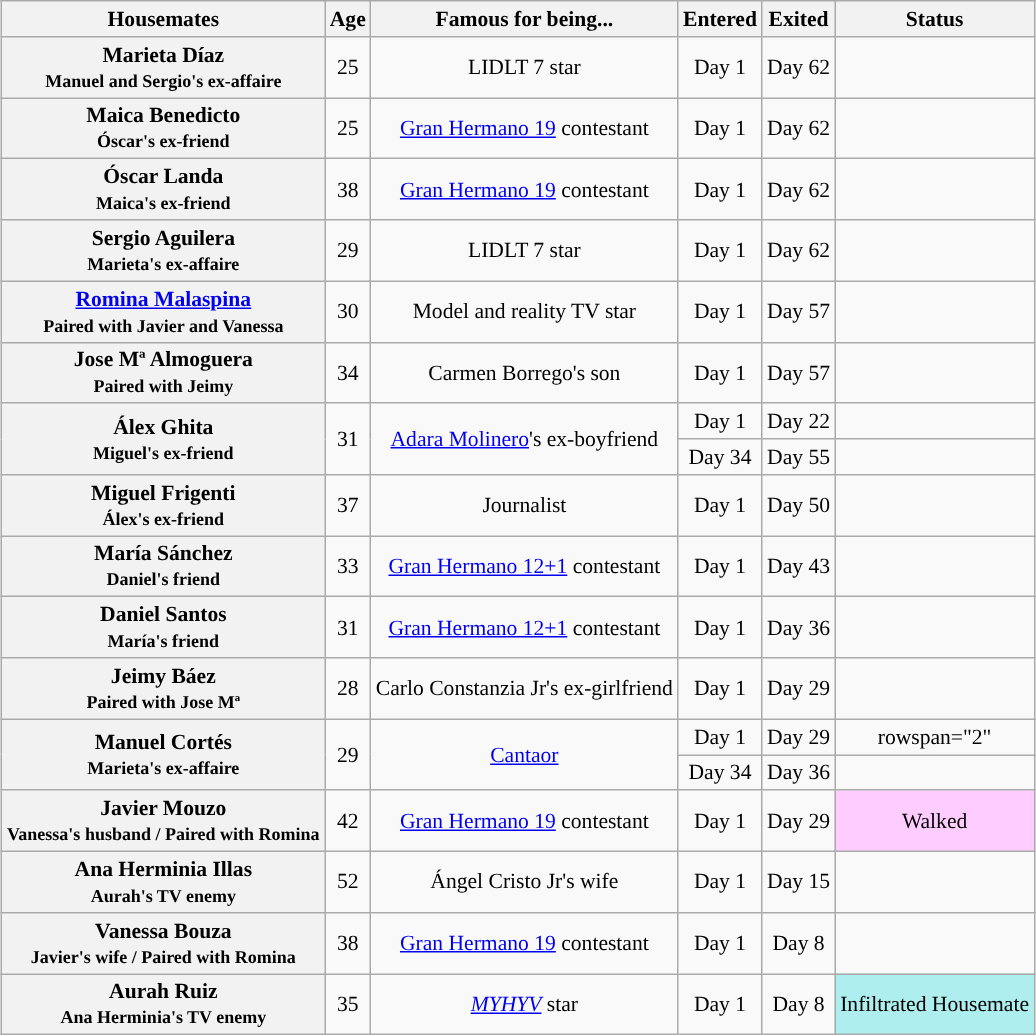<table class=wikitable style="margin:auto; text-align:center; font-size:90%">
<tr>
<th>Housemates</th>
<th>Age</th>
<th>Famous for being...</th>
<th>Entered</th>
<th>Exited</th>
<th>Status</th>
</tr>
<tr>
<th>Marieta Díaz<br><small>Manuel and Sergio's ex-affaire</small></th>
<td>25</td>
<td>LIDLT 7 star</td>
<td>Day 1</td>
<td>Day 62</td>
<td></td>
</tr>
<tr>
<th>Maica Benedicto<br><small>Óscar's ex-friend</small></th>
<td>25</td>
<td><a href='#'>Gran Hermano 19</a> contestant</td>
<td>Day 1</td>
<td>Day 62</td>
<td></td>
</tr>
<tr>
<th>Óscar Landa<br><small>Maica's ex-friend</small></th>
<td>38</td>
<td><a href='#'>Gran Hermano 19</a> contestant</td>
<td>Day 1</td>
<td>Day 62</td>
<td></td>
</tr>
<tr>
<th>Sergio Aguilera<br><small>Marieta's ex-affaire</small></th>
<td>29</td>
<td>LIDLT 7 star</td>
<td>Day 1</td>
<td>Day 62</td>
<td></td>
</tr>
<tr>
<th> <a href='#'>Romina Malaspina</a><br><small>Paired with Javier and Vanessa</small></th>
<td>30</td>
<td>Model and reality TV star</td>
<td>Day 1</td>
<td>Day 57</td>
<td></td>
</tr>
<tr>
<th>Jose Mª Almoguera<br><small>Paired with Jeimy</small></th>
<td>34</td>
<td>Carmen Borrego's son</td>
<td>Day 1</td>
<td>Day 57</td>
<td></td>
</tr>
<tr>
<th rowspan="2"> Álex Ghita<br><small>Miguel's ex-friend</small></th>
<td rowspan="2">31</td>
<td rowspan="2"><a href='#'>Adara Molinero</a>'s ex-boyfriend</td>
<td>Day 1</td>
<td>Day 22</td>
<td></td>
</tr>
<tr>
<td>Day 34</td>
<td>Day 55</td>
<td></td>
</tr>
<tr>
<th>Miguel Frigenti<br><small>Álex's ex-friend</small></th>
<td>37</td>
<td>Journalist</td>
<td>Day 1</td>
<td>Day 50</td>
<td></td>
</tr>
<tr>
<th>María Sánchez<br><small>Daniel's friend</small></th>
<td>33</td>
<td><a href='#'>Gran Hermano 12+1</a> contestant</td>
<td>Day 1</td>
<td>Day 43</td>
<td></td>
</tr>
<tr>
<th>Daniel Santos<br><small>María's friend</small></th>
<td>31</td>
<td><a href='#'>Gran Hermano 12+1</a> contestant</td>
<td>Day 1</td>
<td>Day 36</td>
<td></td>
</tr>
<tr>
<th> Jeimy Báez<br><small>Paired with Jose Mª</small></th>
<td>28</td>
<td>Carlo Constanzia Jr's ex-girlfriend</td>
<td>Day 1</td>
<td>Day 29</td>
<td></td>
</tr>
<tr>
<th rowspan="2">Manuel Cortés<br><small>Marieta's ex-affaire</small></th>
<td rowspan="2">29</td>
<td rowspan="2"><a href='#'>Cantaor</a></td>
<td>Day 1</td>
<td>Day 29</td>
<td>rowspan="2" </td>
</tr>
<tr>
<td>Day 34</td>
<td>Day 36</td>
</tr>
<tr>
<th>Javier Mouzo<br><small>Vanessa's husband / Paired with Romina</small></th>
<td>42</td>
<td><a href='#'>Gran Hermano 19</a> contestant</td>
<td>Day 1</td>
<td>Day 29</td>
<td style="background:#fcf">Walked</td>
</tr>
<tr>
<th> Ana Herminia Illas<br><small>Aurah's TV enemy</small></th>
<td>52</td>
<td>Ángel Cristo Jr's wife</td>
<td>Day 1</td>
<td>Day 15</td>
<td></td>
</tr>
<tr>
<th>Vanessa Bouza<br><small>Javier's wife / Paired with Romina</small></th>
<td>38</td>
<td><a href='#'>Gran Hermano 19</a> contestant</td>
<td>Day 1</td>
<td>Day 8</td>
<td></td>
</tr>
<tr>
<th>Aurah Ruiz<br><small>Ana Herminia's TV enemy</small></th>
<td>35</td>
<td><a href='#'><em>MYHYV</em></a> star</td>
<td>Day 1</td>
<td>Day 8</td>
<td style="background:#AFEEEE">Infiltrated Housemate</td>
</tr>
</table>
